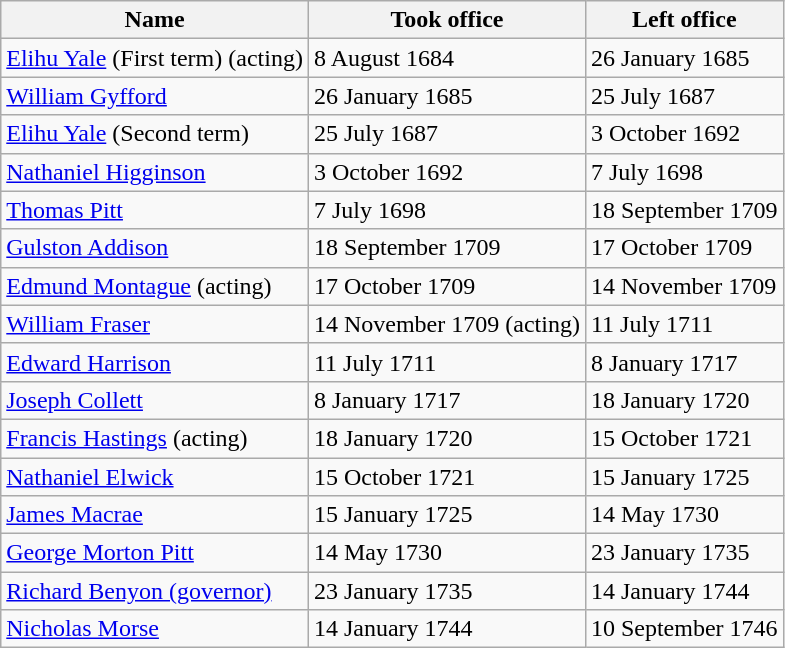<table class="wikitable">
<tr>
<th>Name</th>
<th>Took office</th>
<th>Left office</th>
</tr>
<tr>
<td><a href='#'>Elihu Yale</a> (First term) (acting)</td>
<td>8 August 1684</td>
<td>26 January 1685</td>
</tr>
<tr>
<td><a href='#'>William Gyfford</a></td>
<td>26 January 1685</td>
<td>25 July 1687</td>
</tr>
<tr>
<td><a href='#'>Elihu Yale</a> (Second term)</td>
<td>25 July 1687</td>
<td>3 October 1692</td>
</tr>
<tr>
<td><a href='#'>Nathaniel Higginson</a></td>
<td>3 October 1692</td>
<td>7 July 1698</td>
</tr>
<tr>
<td><a href='#'>Thomas Pitt</a></td>
<td>7 July 1698</td>
<td>18 September 1709</td>
</tr>
<tr>
<td><a href='#'>Gulston Addison</a></td>
<td>18 September 1709</td>
<td>17 October 1709</td>
</tr>
<tr>
<td><a href='#'>Edmund Montague</a> (acting)</td>
<td>17 October 1709</td>
<td>14 November 1709</td>
</tr>
<tr>
<td><a href='#'>William Fraser</a></td>
<td>14 November 1709 (acting)</td>
<td>11 July 1711</td>
</tr>
<tr>
<td><a href='#'>Edward Harrison</a></td>
<td>11 July 1711</td>
<td>8 January 1717</td>
</tr>
<tr>
<td><a href='#'>Joseph Collett</a></td>
<td>8 January 1717</td>
<td>18 January 1720</td>
</tr>
<tr>
<td><a href='#'>Francis Hastings</a> (acting)</td>
<td>18 January 1720</td>
<td>15 October 1721</td>
</tr>
<tr>
<td><a href='#'>Nathaniel Elwick</a></td>
<td>15 October 1721</td>
<td>15 January 1725</td>
</tr>
<tr>
<td><a href='#'>James Macrae</a></td>
<td>15 January 1725</td>
<td>14 May 1730</td>
</tr>
<tr>
<td><a href='#'>George Morton Pitt</a></td>
<td>14 May 1730</td>
<td>23 January 1735</td>
</tr>
<tr>
<td><a href='#'>Richard Benyon (governor)</a></td>
<td>23 January 1735</td>
<td>14 January 1744</td>
</tr>
<tr>
<td><a href='#'>Nicholas Morse</a></td>
<td>14 January 1744</td>
<td>10 September 1746</td>
</tr>
</table>
